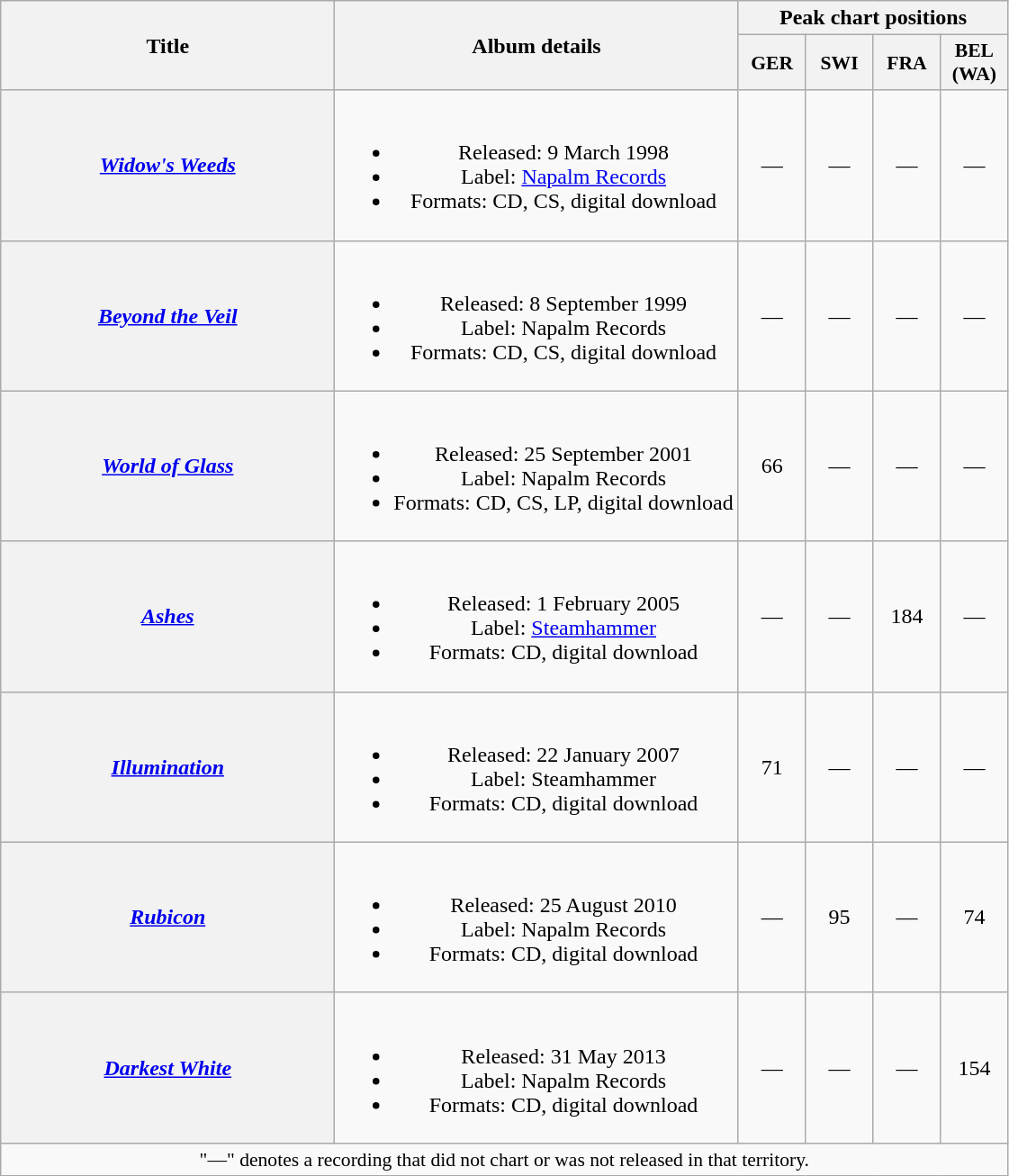<table class="wikitable plainrowheaders" style="text-align:center;">
<tr>
<th scope="col" rowspan="2" style="width:15em;">Title</th>
<th scope="col" rowspan="2">Album details</th>
<th scope="col" colspan="4">Peak chart positions</th>
</tr>
<tr>
<th scope="col" style="width:3em;font-size:90%;">GER<br></th>
<th scope="col" style="width:3em;font-size:90%;">SWI<br></th>
<th scope="col" style="width:3em;font-size:90%;">FRA<br></th>
<th scope="col" style="width:3em;font-size:90%;">BEL (WA)<br></th>
</tr>
<tr>
<th scope="row"><em><a href='#'>Widow's Weeds</a></em></th>
<td><br><ul><li>Released: 9 March 1998</li><li>Label: <a href='#'>Napalm Records</a></li><li>Formats: CD, CS, digital download</li></ul></td>
<td>—</td>
<td>—</td>
<td>—</td>
<td>—</td>
</tr>
<tr>
<th scope="row"><em><a href='#'>Beyond the Veil</a></em></th>
<td><br><ul><li>Released: 8 September 1999</li><li>Label: Napalm Records</li><li>Formats: CD, CS, digital download</li></ul></td>
<td>—</td>
<td>—</td>
<td>—</td>
<td>—</td>
</tr>
<tr>
<th scope="row"><em><a href='#'>World of Glass</a></em></th>
<td><br><ul><li>Released: 25 September 2001</li><li>Label: Napalm Records</li><li>Formats: CD, CS, LP, digital download</li></ul></td>
<td>66</td>
<td>—</td>
<td>—</td>
<td>—</td>
</tr>
<tr>
<th scope="row"><em><a href='#'>Ashes</a></em></th>
<td><br><ul><li>Released: 1 February 2005</li><li>Label: <a href='#'>Steamhammer</a></li><li>Formats: CD, digital download</li></ul></td>
<td>—</td>
<td>—</td>
<td>184</td>
<td>—</td>
</tr>
<tr>
<th scope="row"><em><a href='#'>Illumination</a></em></th>
<td><br><ul><li>Released: 22 January 2007</li><li>Label: Steamhammer</li><li>Formats: CD, digital download</li></ul></td>
<td>71</td>
<td>—</td>
<td>—</td>
<td>—</td>
</tr>
<tr>
<th scope="row"><em><a href='#'>Rubicon</a></em></th>
<td><br><ul><li>Released: 25 August 2010</li><li>Label: Napalm Records</li><li>Formats: CD, digital download</li></ul></td>
<td>—</td>
<td>95</td>
<td>—</td>
<td>74</td>
</tr>
<tr>
<th scope="row"><em><a href='#'>Darkest White</a></em></th>
<td><br><ul><li>Released: 31 May 2013</li><li>Label: Napalm Records</li><li>Formats: CD, digital download</li></ul></td>
<td>—</td>
<td>—</td>
<td>—</td>
<td>154</td>
</tr>
<tr>
<td colspan="10" style="font-size:90%">"—" denotes a recording that did not chart or was not released in that territory.</td>
</tr>
</table>
